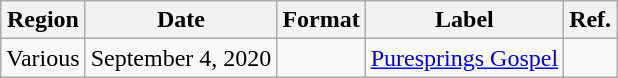<table class="wikitable plainrowheaders">
<tr>
<th scope="col">Region</th>
<th scope="col">Date</th>
<th scope="col">Format</th>
<th scope="col">Label</th>
<th scope="col">Ref.</th>
</tr>
<tr>
<td>Various</td>
<td>September 4, 2020</td>
<td></td>
<td><a href='#'>Puresprings Gospel</a></td>
<td></td>
</tr>
</table>
